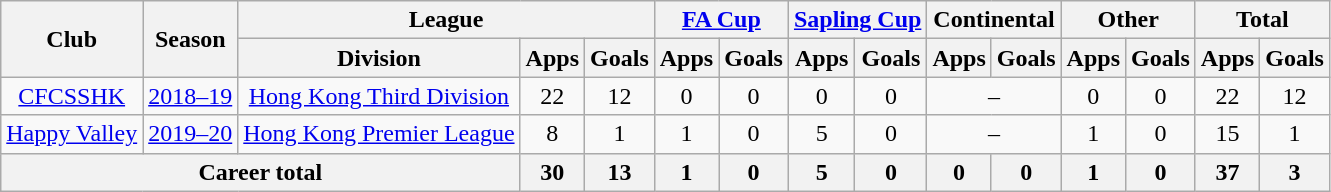<table class="wikitable" style="text-align: center">
<tr>
<th rowspan="2">Club</th>
<th rowspan="2">Season</th>
<th colspan="3">League</th>
<th colspan="2"><a href='#'>FA Cup</a></th>
<th colspan="2"><a href='#'>Sapling Cup</a></th>
<th colspan="2">Continental</th>
<th colspan="2">Other</th>
<th colspan="2">Total</th>
</tr>
<tr>
<th>Division</th>
<th>Apps</th>
<th>Goals</th>
<th>Apps</th>
<th>Goals</th>
<th>Apps</th>
<th>Goals</th>
<th>Apps</th>
<th>Goals</th>
<th>Apps</th>
<th>Goals</th>
<th>Apps</th>
<th>Goals</th>
</tr>
<tr>
<td><a href='#'>CFCSSHK</a></td>
<td><a href='#'>2018–19</a></td>
<td><a href='#'>Hong Kong Third Division</a></td>
<td>22</td>
<td>12</td>
<td>0</td>
<td>0</td>
<td>0</td>
<td>0</td>
<td colspan="2">–</td>
<td>0</td>
<td>0</td>
<td>22</td>
<td>12</td>
</tr>
<tr>
<td rowspan="1"><a href='#'>Happy Valley</a></td>
<td><a href='#'>2019–20</a></td>
<td rowspan="1"><a href='#'>Hong Kong Premier League</a></td>
<td>8</td>
<td>1</td>
<td>1</td>
<td>0</td>
<td>5</td>
<td>0</td>
<td colspan="2">–</td>
<td>1</td>
<td>0</td>
<td>15</td>
<td>1</td>
</tr>
<tr>
<th colspan="3"><strong>Career total</strong></th>
<th>30</th>
<th>13</th>
<th>1</th>
<th>0</th>
<th>5</th>
<th>0</th>
<th>0</th>
<th>0</th>
<th>1</th>
<th>0</th>
<th>37</th>
<th>3</th>
</tr>
</table>
